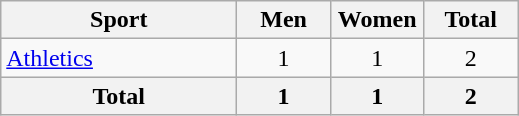<table class="wikitable sortable" style="text-align:center;">
<tr>
<th width=150>Sport</th>
<th width=55>Men</th>
<th width=55>Women</th>
<th width=55>Total</th>
</tr>
<tr>
<td align=left><a href='#'>Athletics</a></td>
<td>1</td>
<td>1</td>
<td>2</td>
</tr>
<tr>
<th>Total</th>
<th>1</th>
<th>1</th>
<th>2</th>
</tr>
</table>
